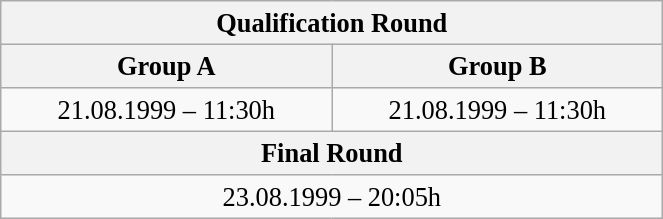<table class="wikitable" style=" text-align:center; font-size:110%;" width="35%">
<tr>
<th colspan="2">Qualification Round</th>
</tr>
<tr>
<th>Group A</th>
<th>Group B</th>
</tr>
<tr>
<td>21.08.1999 – 11:30h</td>
<td>21.08.1999 – 11:30h</td>
</tr>
<tr>
<th colspan="2">Final Round</th>
</tr>
<tr>
<td colspan="2">23.08.1999 – 20:05h</td>
</tr>
</table>
